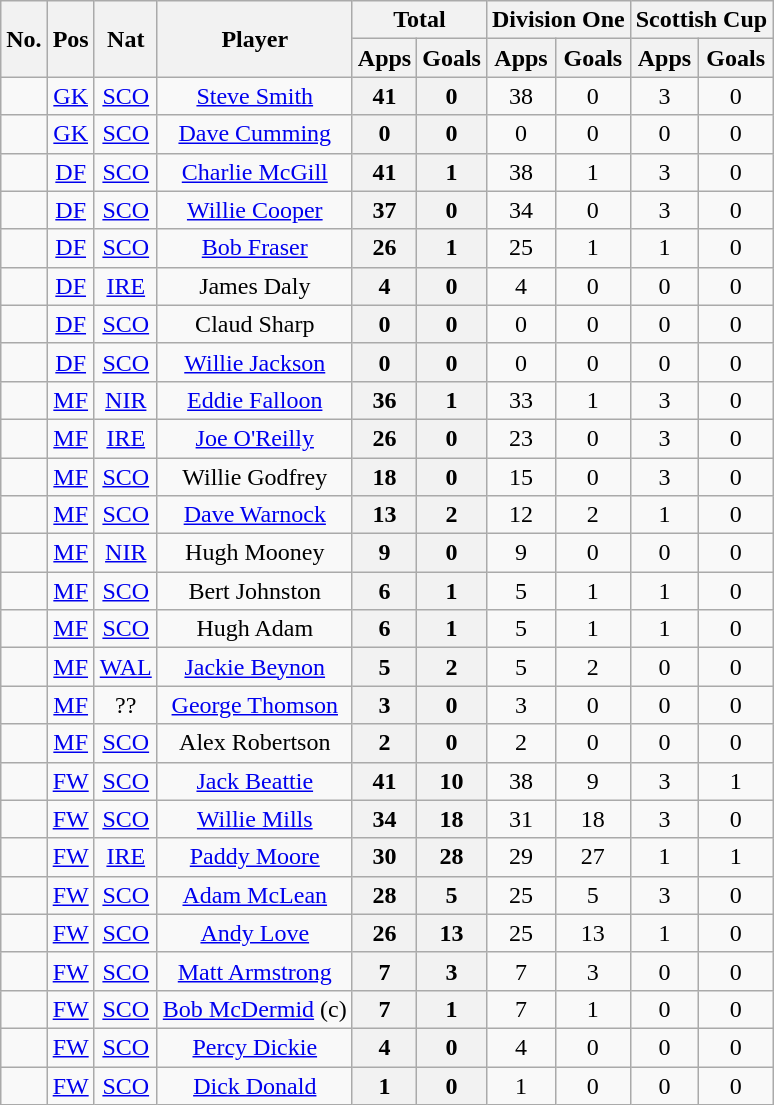<table class="wikitable sortable" style="text-align: center;">
<tr>
<th rowspan="2"><abbr>No.</abbr></th>
<th rowspan="2"><abbr>Pos</abbr></th>
<th rowspan="2"><abbr>Nat</abbr></th>
<th rowspan="2">Player</th>
<th colspan="2">Total</th>
<th colspan="2">Division One</th>
<th colspan="2">Scottish Cup</th>
</tr>
<tr>
<th>Apps</th>
<th>Goals</th>
<th>Apps</th>
<th>Goals</th>
<th>Apps</th>
<th>Goals</th>
</tr>
<tr>
<td></td>
<td><a href='#'>GK</a></td>
<td> <a href='#'>SCO</a></td>
<td><a href='#'>Steve Smith</a></td>
<th>41</th>
<th>0</th>
<td>38</td>
<td>0</td>
<td>3</td>
<td>0</td>
</tr>
<tr>
<td></td>
<td><a href='#'>GK</a></td>
<td> <a href='#'>SCO</a></td>
<td><a href='#'>Dave Cumming</a></td>
<th>0</th>
<th>0</th>
<td>0</td>
<td>0</td>
<td>0</td>
<td>0</td>
</tr>
<tr>
<td></td>
<td><a href='#'>DF</a></td>
<td> <a href='#'>SCO</a></td>
<td><a href='#'>Charlie McGill</a></td>
<th>41</th>
<th>1</th>
<td>38</td>
<td>1</td>
<td>3</td>
<td>0</td>
</tr>
<tr>
<td></td>
<td><a href='#'>DF</a></td>
<td> <a href='#'>SCO</a></td>
<td><a href='#'>Willie Cooper</a></td>
<th>37</th>
<th>0</th>
<td>34</td>
<td>0</td>
<td>3</td>
<td>0</td>
</tr>
<tr>
<td></td>
<td><a href='#'>DF</a></td>
<td> <a href='#'>SCO</a></td>
<td><a href='#'>Bob Fraser</a></td>
<th>26</th>
<th>1</th>
<td>25</td>
<td>1</td>
<td>1</td>
<td>0</td>
</tr>
<tr>
<td></td>
<td><a href='#'>DF</a></td>
<td> <a href='#'>IRE</a></td>
<td>James Daly</td>
<th>4</th>
<th>0</th>
<td>4</td>
<td>0</td>
<td>0</td>
<td>0</td>
</tr>
<tr>
<td></td>
<td><a href='#'>DF</a></td>
<td> <a href='#'>SCO</a></td>
<td>Claud Sharp</td>
<th>0</th>
<th>0</th>
<td>0</td>
<td>0</td>
<td>0</td>
<td>0</td>
</tr>
<tr>
<td></td>
<td><a href='#'>DF</a></td>
<td> <a href='#'>SCO</a></td>
<td><a href='#'>Willie Jackson</a></td>
<th>0</th>
<th>0</th>
<td>0</td>
<td>0</td>
<td>0</td>
<td>0</td>
</tr>
<tr>
<td></td>
<td><a href='#'>MF</a></td>
<td> <a href='#'>NIR</a></td>
<td><a href='#'>Eddie Falloon</a></td>
<th>36</th>
<th>1</th>
<td>33</td>
<td>1</td>
<td>3</td>
<td>0</td>
</tr>
<tr>
<td></td>
<td><a href='#'>MF</a></td>
<td> <a href='#'>IRE</a></td>
<td><a href='#'>Joe O'Reilly</a></td>
<th>26</th>
<th>0</th>
<td>23</td>
<td>0</td>
<td>3</td>
<td>0</td>
</tr>
<tr>
<td></td>
<td><a href='#'>MF</a></td>
<td> <a href='#'>SCO</a></td>
<td>Willie Godfrey</td>
<th>18</th>
<th>0</th>
<td>15</td>
<td>0</td>
<td>3</td>
<td>0</td>
</tr>
<tr>
<td></td>
<td><a href='#'>MF</a></td>
<td> <a href='#'>SCO</a></td>
<td><a href='#'>Dave Warnock</a></td>
<th>13</th>
<th>2</th>
<td>12</td>
<td>2</td>
<td>1</td>
<td>0</td>
</tr>
<tr>
<td></td>
<td><a href='#'>MF</a></td>
<td> <a href='#'>NIR</a></td>
<td>Hugh Mooney</td>
<th>9</th>
<th>0</th>
<td>9</td>
<td>0</td>
<td>0</td>
<td>0</td>
</tr>
<tr>
<td></td>
<td><a href='#'>MF</a></td>
<td> <a href='#'>SCO</a></td>
<td>Bert Johnston</td>
<th>6</th>
<th>1</th>
<td>5</td>
<td>1</td>
<td>1</td>
<td>0</td>
</tr>
<tr>
<td></td>
<td><a href='#'>MF</a></td>
<td> <a href='#'>SCO</a></td>
<td>Hugh Adam</td>
<th>6</th>
<th>1</th>
<td>5</td>
<td>1</td>
<td>1</td>
<td>0</td>
</tr>
<tr>
<td></td>
<td><a href='#'>MF</a></td>
<td> <a href='#'>WAL</a></td>
<td><a href='#'>Jackie Beynon</a></td>
<th>5</th>
<th>2</th>
<td>5</td>
<td>2</td>
<td>0</td>
<td>0</td>
</tr>
<tr>
<td></td>
<td><a href='#'>MF</a></td>
<td>??</td>
<td><a href='#'>George Thomson</a></td>
<th>3</th>
<th>0</th>
<td>3</td>
<td>0</td>
<td>0</td>
<td>0</td>
</tr>
<tr>
<td></td>
<td><a href='#'>MF</a></td>
<td> <a href='#'>SCO</a></td>
<td>Alex Robertson</td>
<th>2</th>
<th>0</th>
<td>2</td>
<td>0</td>
<td>0</td>
<td>0</td>
</tr>
<tr>
<td></td>
<td><a href='#'>FW</a></td>
<td> <a href='#'>SCO</a></td>
<td><a href='#'>Jack Beattie</a></td>
<th>41</th>
<th>10</th>
<td>38</td>
<td>9</td>
<td>3</td>
<td>1</td>
</tr>
<tr>
<td></td>
<td><a href='#'>FW</a></td>
<td> <a href='#'>SCO</a></td>
<td><a href='#'>Willie Mills</a></td>
<th>34</th>
<th>18</th>
<td>31</td>
<td>18</td>
<td>3</td>
<td>0</td>
</tr>
<tr>
<td></td>
<td><a href='#'>FW</a></td>
<td> <a href='#'>IRE</a></td>
<td><a href='#'>Paddy Moore</a></td>
<th>30</th>
<th>28</th>
<td>29</td>
<td>27</td>
<td>1</td>
<td>1</td>
</tr>
<tr>
<td></td>
<td><a href='#'>FW</a></td>
<td> <a href='#'>SCO</a></td>
<td><a href='#'>Adam McLean</a></td>
<th>28</th>
<th>5</th>
<td>25</td>
<td>5</td>
<td>3</td>
<td>0</td>
</tr>
<tr>
<td></td>
<td><a href='#'>FW</a></td>
<td> <a href='#'>SCO</a></td>
<td><a href='#'>Andy Love</a></td>
<th>26</th>
<th>13</th>
<td>25</td>
<td>13</td>
<td>1</td>
<td>0</td>
</tr>
<tr>
<td></td>
<td><a href='#'>FW</a></td>
<td> <a href='#'>SCO</a></td>
<td><a href='#'>Matt Armstrong</a></td>
<th>7</th>
<th>3</th>
<td>7</td>
<td>3</td>
<td>0</td>
<td>0</td>
</tr>
<tr>
<td></td>
<td><a href='#'>FW</a></td>
<td> <a href='#'>SCO</a></td>
<td><a href='#'>Bob McDermid</a> (c)</td>
<th>7</th>
<th>1</th>
<td>7</td>
<td>1</td>
<td>0</td>
<td>0</td>
</tr>
<tr>
<td></td>
<td><a href='#'>FW</a></td>
<td> <a href='#'>SCO</a></td>
<td><a href='#'>Percy Dickie</a></td>
<th>4</th>
<th>0</th>
<td>4</td>
<td>0</td>
<td>0</td>
<td>0</td>
</tr>
<tr>
<td></td>
<td><a href='#'>FW</a></td>
<td> <a href='#'>SCO</a></td>
<td><a href='#'>Dick Donald</a></td>
<th>1</th>
<th>0</th>
<td>1</td>
<td>0</td>
<td>0</td>
<td>0</td>
</tr>
</table>
